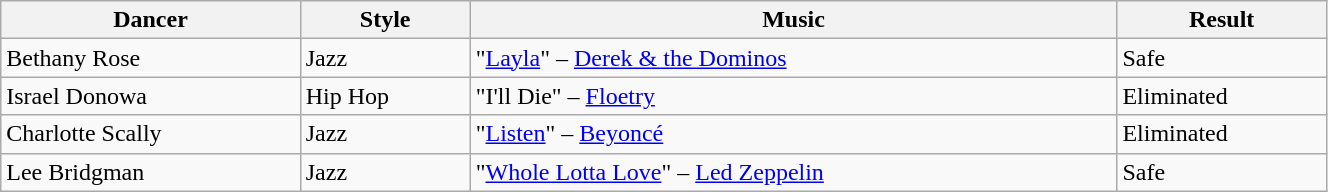<table class="wikitable" style="width:70%;">
<tr>
<th>Dancer</th>
<th>Style</th>
<th>Music</th>
<th>Result</th>
</tr>
<tr>
<td>Bethany Rose</td>
<td>Jazz</td>
<td>"<a href='#'>Layla</a>" – <a href='#'>Derek & the Dominos</a></td>
<td>Safe</td>
</tr>
<tr>
<td>Israel Donowa</td>
<td>Hip Hop</td>
<td>"I'll Die" – <a href='#'>Floetry</a></td>
<td>Eliminated</td>
</tr>
<tr>
<td>Charlotte Scally</td>
<td>Jazz</td>
<td>"<a href='#'>Listen</a>" – <a href='#'>Beyoncé</a></td>
<td>Eliminated</td>
</tr>
<tr>
<td>Lee Bridgman</td>
<td>Jazz</td>
<td>"<a href='#'>Whole Lotta Love</a>" – <a href='#'>Led Zeppelin</a></td>
<td>Safe</td>
</tr>
</table>
